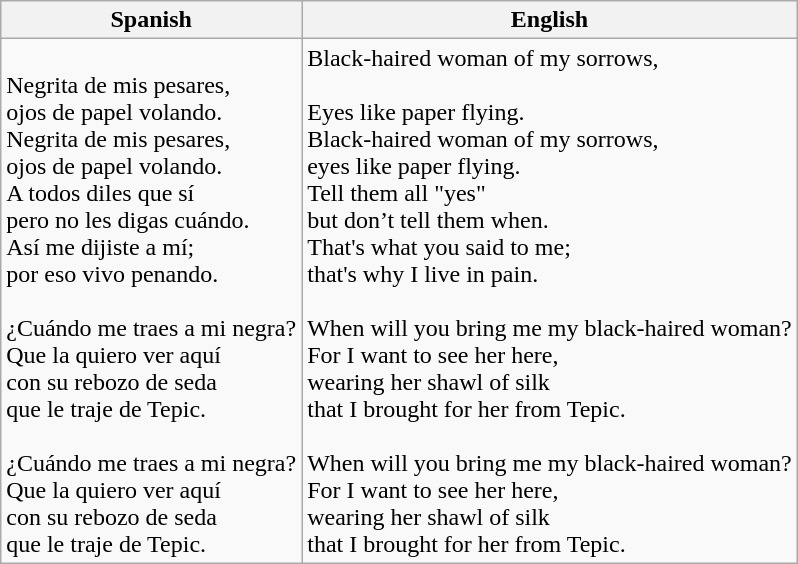<table class="wikitable" border="0">
<tr>
<th><strong>Spanish</strong></th>
<th>English</th>
</tr>
<tr>
<td><br>Negrita de mis pesares,<br>ojos de papel volando.<br>
Negrita de mis pesares,<br>ojos de papel volando.<br>
A todos diles que sí<br>
pero no les digas cuándo.<br> 
Así me dijiste a mí;<br>
por eso vivo penando.<br>
<br>
¿Cuándo me traes a mi negra?<br>
Que la quiero ver aquí<br> 
con su rebozo de seda <br>
que le traje de Tepic.<br>
<br>
¿Cuándo me traes a mi negra?<br>
Que la quiero ver aquí<br> 
con su rebozo de seda <br>
que le traje de Tepic.<br></td>
<td>Black-haired woman of my sorrows,<br><br>Eyes like paper flying.<br>
Black-haired woman of my sorrows,<br>
eyes like paper flying.<br>
Tell them all "yes"<br>
but don’t tell them when.<br>
That's what you said to me;<br>
that's why I live in pain.<br>
<br>
When will you bring me my black-haired woman?<br>
For I want to see her here,<br>
wearing her shawl of silk<br>
that I brought for her from Tepic.<br>
<br>
When will you bring me my black-haired woman?<br>
For I want to see her here,<br>
wearing her shawl of silk<br>
that I brought for her from Tepic.<br></td>
</tr>
</table>
